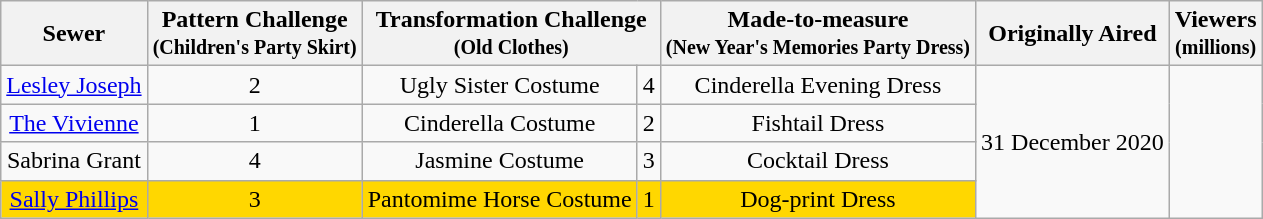<table class="wikitable" style="text-align:center">
<tr>
<th>Sewer</th>
<th>Pattern Challenge<br><small>(Children's Party Skirt)</small></th>
<th colspan="2">Transformation Challenge<br><small>(Old Clothes)</small></th>
<th>Made-to-measure<br><small>(New Year's Memories Party Dress)</small></th>
<th>Originally Aired</th>
<th>Viewers<br><small>(millions)</small></th>
</tr>
<tr>
<td><a href='#'>Lesley Joseph</a></td>
<td>2</td>
<td>Ugly Sister Costume</td>
<td>4</td>
<td>Cinderella Evening Dress</td>
<td rowspan="4">31 December 2020</td>
<td rowspan="4"></td>
</tr>
<tr>
<td><a href='#'>The Vivienne</a></td>
<td>1</td>
<td>Cinderella Costume</td>
<td>2</td>
<td>Fishtail Dress</td>
</tr>
<tr>
<td>Sabrina Grant</td>
<td>4</td>
<td>Jasmine Costume</td>
<td>3</td>
<td>Cocktail Dress</td>
</tr>
<tr style="background:Gold">
<td><a href='#'>Sally Phillips</a></td>
<td>3</td>
<td>Pantomime Horse Costume</td>
<td>1</td>
<td>Dog-print Dress</td>
</tr>
</table>
